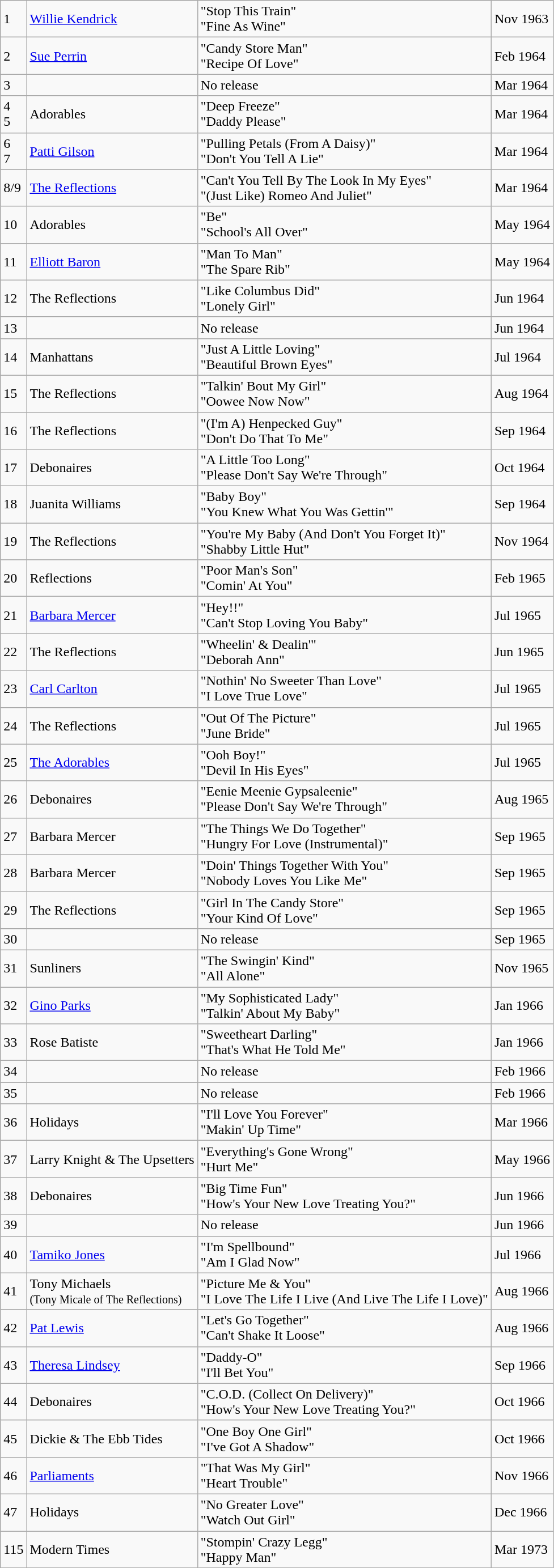<table class="wikitable" margin:auto;">
<tr>
<td>1</td>
<td><a href='#'>Willie Kendrick</a></td>
<td>"Stop This Train"<br>"Fine As Wine"</td>
<td>Nov 1963</td>
</tr>
<tr>
<td>2</td>
<td><a href='#'>Sue Perrin</a></td>
<td>"Candy Store Man"<br>"Recipe Of Love"</td>
<td>Feb 1964</td>
</tr>
<tr>
<td>3</td>
<td></td>
<td>No release</td>
<td>Mar 1964</td>
</tr>
<tr>
<td>4<br>5</td>
<td>Adorables</td>
<td>"Deep Freeze"<br>"Daddy Please"</td>
<td>Mar 1964</td>
</tr>
<tr>
<td>6<br>7</td>
<td><a href='#'>Patti Gilson</a></td>
<td>"Pulling Petals (From A Daisy)"<br>"Don't You Tell A Lie"</td>
<td>Mar 1964</td>
</tr>
<tr>
<td>8/9</td>
<td><a href='#'>The Reflections</a></td>
<td>"Can't You Tell By The Look In My Eyes"<br>"(Just Like) Romeo And Juliet"</td>
<td>Mar 1964</td>
</tr>
<tr>
<td>10</td>
<td>Adorables</td>
<td>"Be"<br>"School's All Over"</td>
<td>May 1964</td>
</tr>
<tr>
<td>11</td>
<td><a href='#'>Elliott Baron</a></td>
<td>"Man To Man"<br>"The Spare Rib"</td>
<td>May 1964</td>
</tr>
<tr>
<td>12</td>
<td>The Reflections</td>
<td>"Like Columbus Did"<br>"Lonely Girl"</td>
<td>Jun 1964</td>
</tr>
<tr>
<td>13</td>
<td></td>
<td>No release</td>
<td>Jun 1964</td>
</tr>
<tr>
<td>14</td>
<td>Manhattans</td>
<td>"Just A Little Loving"<br>"Beautiful Brown Eyes"</td>
<td>Jul 1964</td>
</tr>
<tr>
<td>15</td>
<td>The Reflections</td>
<td>"Talkin' Bout My Girl"<br>"Oowee Now Now"</td>
<td>Aug 1964</td>
</tr>
<tr>
<td>16</td>
<td>The Reflections</td>
<td>"(I'm A) Henpecked Guy"<br>"Don't Do That To Me"</td>
<td>Sep 1964</td>
</tr>
<tr>
<td>17</td>
<td>Debonaires</td>
<td>"A Little Too Long"<br>"Please Don't Say We're Through"</td>
<td>Oct 1964</td>
</tr>
<tr>
<td>18</td>
<td>Juanita Williams</td>
<td>"Baby Boy"<br>"You Knew What You Was Gettin'"</td>
<td>Sep 1964</td>
</tr>
<tr>
<td>19</td>
<td>The Reflections</td>
<td>"You're My Baby (And Don't You Forget It)"<br>"Shabby Little Hut"</td>
<td>Nov 1964</td>
</tr>
<tr>
<td>20</td>
<td>Reflections</td>
<td>"Poor Man's Son"<br>"Comin' At You"</td>
<td>Feb 1965</td>
</tr>
<tr>
<td>21</td>
<td><a href='#'>Barbara Mercer</a></td>
<td>"Hey!!"<br>"Can't Stop Loving You Baby"</td>
<td>Jul 1965</td>
</tr>
<tr>
<td>22</td>
<td>The Reflections</td>
<td>"Wheelin' & Dealin'"<br>"Deborah Ann"</td>
<td>Jun 1965</td>
</tr>
<tr>
<td>23</td>
<td><a href='#'>Carl Carlton</a></td>
<td>"Nothin' No Sweeter Than Love"<br>"I Love True Love"</td>
<td>Jul 1965</td>
</tr>
<tr>
<td>24</td>
<td>The Reflections</td>
<td>"Out Of The Picture"<br>"June Bride"</td>
<td>Jul 1965</td>
</tr>
<tr>
<td>25</td>
<td><a href='#'>The Adorables</a></td>
<td>"Ooh Boy!"<br>"Devil In His Eyes"</td>
<td>Jul 1965</td>
</tr>
<tr>
<td>26</td>
<td>Debonaires</td>
<td>"Eenie Meenie Gypsaleenie"<br>"Please Don't Say We're Through"</td>
<td>Aug 1965</td>
</tr>
<tr>
<td>27</td>
<td>Barbara Mercer</td>
<td>"The Things We Do Together"<br>"Hungry For Love (Instrumental)"</td>
<td>Sep 1965</td>
</tr>
<tr>
<td>28</td>
<td>Barbara Mercer</td>
<td>"Doin' Things Together With You"<br>"Nobody Loves You Like Me"</td>
<td>Sep 1965</td>
</tr>
<tr>
<td>29</td>
<td>The Reflections</td>
<td>"Girl In The Candy Store"<br>"Your Kind Of Love"</td>
<td>Sep 1965</td>
</tr>
<tr>
<td>30</td>
<td></td>
<td>No release</td>
<td>Sep 1965</td>
</tr>
<tr>
<td>31</td>
<td>Sunliners</td>
<td>"The Swingin' Kind"<br>"All Alone"</td>
<td>Nov 1965</td>
</tr>
<tr>
<td>32</td>
<td><a href='#'>Gino Parks</a></td>
<td>"My Sophisticated Lady"<br>"Talkin' About My Baby"</td>
<td>Jan 1966</td>
</tr>
<tr>
<td>33</td>
<td>Rose Batiste</td>
<td>"Sweetheart Darling"<br>"That's What He Told Me"</td>
<td>Jan 1966</td>
</tr>
<tr>
<td>34</td>
<td></td>
<td>No release</td>
<td>Feb 1966</td>
</tr>
<tr>
<td>35</td>
<td></td>
<td>No release</td>
<td>Feb 1966</td>
</tr>
<tr>
<td>36</td>
<td>Holidays</td>
<td>"I'll Love You Forever"<br>"Makin' Up Time"</td>
<td>Mar 1966</td>
</tr>
<tr>
<td>37</td>
<td>Larry Knight & The Upsetters</td>
<td>"Everything's Gone Wrong"<br>"Hurt Me"</td>
<td>May 1966</td>
</tr>
<tr>
<td>38</td>
<td>Debonaires</td>
<td>"Big Time Fun"<br>"How's Your New Love Treating You?"</td>
<td>Jun 1966</td>
</tr>
<tr>
<td>39</td>
<td></td>
<td>No release</td>
<td>Jun 1966</td>
</tr>
<tr>
<td>40</td>
<td><a href='#'>Tamiko Jones</a></td>
<td>"I'm Spellbound"<br>"Am I Glad Now"</td>
<td>Jul 1966</td>
</tr>
<tr>
<td>41</td>
<td>Tony Michaels<br><small>(Tony Micale of The Reflections)</small></td>
<td>"Picture Me & You"<br>"I Love The Life I Live (And Live The Life I Love)"</td>
<td>Aug 1966</td>
</tr>
<tr>
<td>42</td>
<td><a href='#'>Pat Lewis</a></td>
<td>"Let's Go Together"<br>"Can't Shake It Loose"</td>
<td>Aug 1966</td>
</tr>
<tr>
<td>43</td>
<td><a href='#'>Theresa Lindsey</a></td>
<td>"Daddy-O"<br>"I'll Bet You"</td>
<td>Sep 1966</td>
</tr>
<tr>
<td>44</td>
<td>Debonaires</td>
<td>"C.O.D. (Collect On Delivery)"<br>"How's Your New Love Treating You?"</td>
<td>Oct 1966</td>
</tr>
<tr>
<td>45</td>
<td>Dickie & The Ebb Tides</td>
<td>"One Boy One Girl"<br>"I've Got A Shadow"</td>
<td>Oct 1966</td>
</tr>
<tr>
<td>46</td>
<td><a href='#'>Parliaments</a></td>
<td>"That Was My Girl"<br>"Heart Trouble"</td>
<td>Nov 1966</td>
</tr>
<tr>
<td>47</td>
<td>Holidays</td>
<td>"No Greater Love"<br>"Watch Out Girl"</td>
<td>Dec 1966</td>
</tr>
<tr>
<td>115</td>
<td>Modern Times</td>
<td>"Stompin' Crazy Legg"<br>"Happy Man"</td>
<td>Mar 1973</td>
</tr>
</table>
